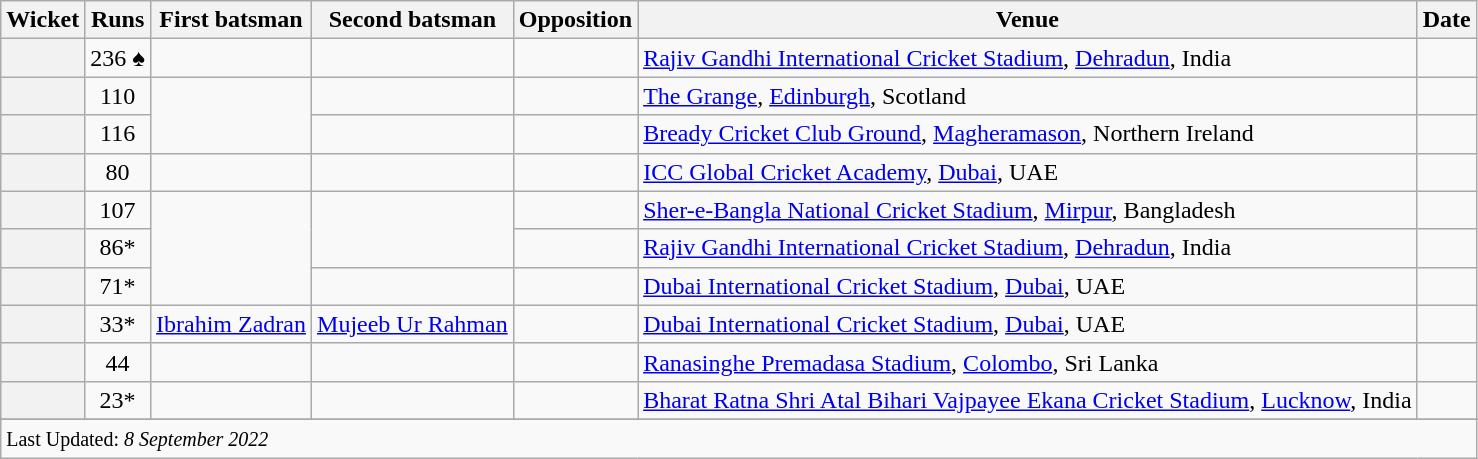<table class="wikitable plainrowheaders sortable">
<tr>
<th scope=col>Wicket</th>
<th scope=col>Runs</th>
<th scope=col>First batsman</th>
<th scope=col>Second batsman</th>
<th scope=col>Opposition</th>
<th scope=col>Venue</th>
<th scope=col>Date</th>
</tr>
<tr>
<th align=center></th>
<td scope=row style=text-align:center;>236 ♠</td>
<td></td>
<td></td>
<td></td>
<td><a href='#'>Rajiv Gandhi International Cricket Stadium</a>, <a href='#'>Dehradun</a>, India</td>
<td></td>
</tr>
<tr>
<th align=center></th>
<td scope=row style=text-align:center;>110</td>
<td rowspan=2></td>
<td></td>
<td></td>
<td><a href='#'>The Grange</a>, <a href='#'>Edinburgh</a>, Scotland</td>
<td></td>
</tr>
<tr>
<th align=center></th>
<td scope=row style=text-align:center;>116</td>
<td></td>
<td></td>
<td><a href='#'>Bready Cricket Club Ground</a>, <a href='#'>Magheramason</a>, Northern Ireland</td>
<td></td>
</tr>
<tr>
<th align=center></th>
<td scope=row style=text-align:center;>80</td>
<td></td>
<td></td>
<td></td>
<td><a href='#'>ICC Global Cricket Academy</a>, <a href='#'>Dubai</a>, UAE</td>
<td></td>
</tr>
<tr>
<th align=center></th>
<td scope=row style=text-align:center;>107</td>
<td rowspan="3"></td>
<td rowspan=2></td>
<td></td>
<td><a href='#'>Sher-e-Bangla National Cricket Stadium</a>, <a href='#'>Mirpur</a>, Bangladesh</td>
<td></td>
</tr>
<tr>
<th align=center></th>
<td scope=row style=text-align:center;>86*</td>
<td></td>
<td><a href='#'>Rajiv Gandhi International Cricket Stadium</a>, <a href='#'>Dehradun</a>, India</td>
<td></td>
</tr>
<tr>
<th align=center></th>
<td scope=row style=text-align:center;>71*</td>
<td></td>
<td></td>
<td><a href='#'>Dubai International Cricket Stadium</a>, <a href='#'>Dubai</a>, UAE</td>
<td> </td>
</tr>
<tr>
<th align=center></th>
<td scope=row style=text-align:center;>33*</td>
<td><a href='#'>Ibrahim Zadran</a></td>
<td><a href='#'>Mujeeb Ur Rahman</a></td>
<td></td>
<td><a href='#'>Dubai International Cricket Stadium</a>, <a href='#'>Dubai</a>, UAE</td>
<td></td>
</tr>
<tr>
<th align=center></th>
<td scope=row style=text-align:center;>44</td>
<td></td>
<td></td>
<td></td>
<td><a href='#'>Ranasinghe Premadasa Stadium</a>, <a href='#'>Colombo</a>, Sri Lanka</td>
<td></td>
</tr>
<tr>
<th align=center></th>
<td scope=row style=text-align:center;>23*</td>
<td></td>
<td></td>
<td></td>
<td><a href='#'>Bharat Ratna Shri Atal Bihari Vajpayee Ekana Cricket Stadium</a>, <a href='#'>Lucknow</a>, India</td>
<td></td>
</tr>
<tr>
</tr>
<tr class=sortbottom>
<td colspan=7><small>Last Updated: <em>8 September 2022</em></small></td>
</tr>
</table>
